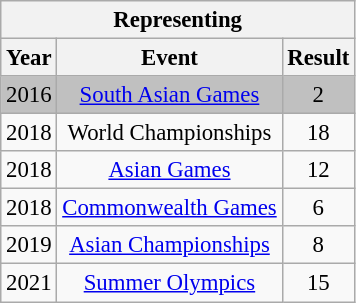<table class="wikitable" style="font-size: 95%; text-align: center">
<tr>
<th colspan="4">Representing </th>
</tr>
<tr>
<th>Year</th>
<th>Event</th>
<th>Result</th>
</tr>
<tr bgcolor="silver">
<td>2016</td>
<td><a href='#'>South Asian Games</a></td>
<td>2</td>
</tr>
<tr>
<td>2018</td>
<td>World Championships</td>
<td>18</td>
</tr>
<tr>
<td>2018</td>
<td><a href='#'>Asian Games</a></td>
<td>12</td>
</tr>
<tr>
<td>2018</td>
<td><a href='#'>Commonwealth Games</a></td>
<td>6</td>
</tr>
<tr>
<td>2019</td>
<td><a href='#'>Asian Championships</a></td>
<td>8</td>
</tr>
<tr>
<td>2021</td>
<td><a href='#'>Summer Olympics</a></td>
<td>15</td>
</tr>
</table>
